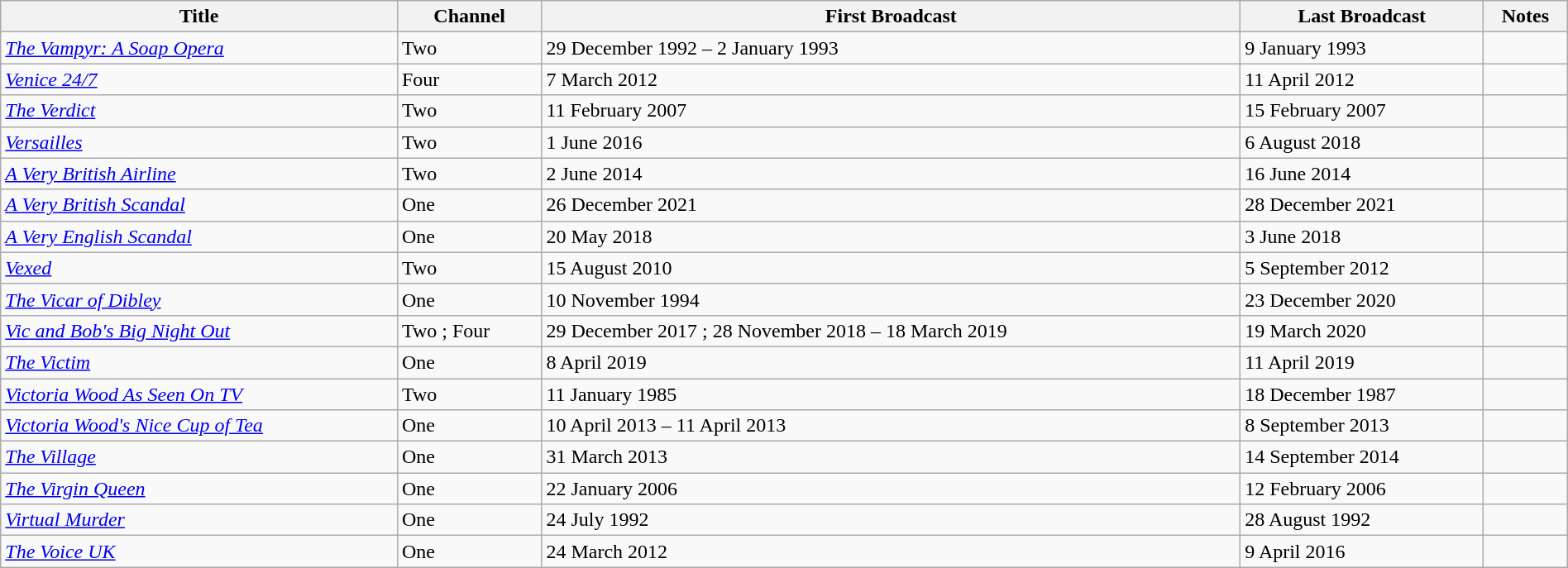<table class="wikitable plainrowheaders sortable" style="width:100%;">
<tr>
<th scope=col>Title</th>
<th scope=col>Channel</th>
<th scope=col>First Broadcast</th>
<th scope=col>Last Broadcast</th>
<th scope=col>Notes</th>
</tr>
<tr>
<td><em><a href='#'>The Vampyr: A Soap Opera</a></em></td>
<td>Two</td>
<td>29 December 1992 – 2 January 1993</td>
<td>9 January 1993</td>
<td></td>
</tr>
<tr>
<td><em><a href='#'>Venice 24/7</a></em></td>
<td>Four</td>
<td>7 March 2012</td>
<td>11 April 2012</td>
<td></td>
</tr>
<tr>
<td><em><a href='#'>The Verdict</a></em></td>
<td>Two</td>
<td>11 February 2007</td>
<td>15 February 2007</td>
<td></td>
</tr>
<tr>
<td><em><a href='#'>Versailles</a></em></td>
<td>Two</td>
<td>1 June 2016</td>
<td>6 August 2018</td>
<td></td>
</tr>
<tr>
<td><em><a href='#'>A Very British Airline</a></em></td>
<td>Two</td>
<td>2 June 2014</td>
<td>16 June 2014</td>
<td></td>
</tr>
<tr>
<td><em><a href='#'>A Very British Scandal</a></em></td>
<td>One</td>
<td>26 December 2021</td>
<td>28 December 2021</td>
<td></td>
</tr>
<tr>
<td><em><a href='#'>A Very English Scandal</a></em></td>
<td>One</td>
<td>20 May 2018</td>
<td>3 June 2018</td>
<td></td>
</tr>
<tr>
<td><em><a href='#'>Vexed</a></em></td>
<td>Two</td>
<td>15 August 2010</td>
<td>5 September 2012</td>
<td></td>
</tr>
<tr>
<td><em><a href='#'>The Vicar of Dibley</a></em></td>
<td>One</td>
<td>10 November 1994</td>
<td>23 December 2020</td>
<td></td>
</tr>
<tr>
<td><em><a href='#'>Vic and Bob's Big Night Out</a></em></td>
<td>Two <em></em>; Four <em></em></td>
<td>29 December 2017 <em></em>; 28 November 2018 – 18 March 2019</td>
<td>19 March 2020</td>
<td></td>
</tr>
<tr>
<td><em><a href='#'>The Victim</a></em></td>
<td>One</td>
<td>8 April 2019</td>
<td>11 April 2019</td>
<td></td>
</tr>
<tr>
<td><em><a href='#'>Victoria Wood As Seen On TV</a></em></td>
<td>Two</td>
<td>11 January 1985</td>
<td>18 December 1987</td>
<td></td>
</tr>
<tr>
<td><em><a href='#'>Victoria Wood's Nice Cup of Tea</a></em></td>
<td>One</td>
<td>10 April 2013 – 11 April 2013</td>
<td>8 September 2013</td>
<td></td>
</tr>
<tr>
<td><em><a href='#'>The Village</a></em></td>
<td>One</td>
<td>31 March 2013</td>
<td>14 September 2014</td>
<td></td>
</tr>
<tr>
<td><em><a href='#'>The Virgin Queen</a></em></td>
<td>One</td>
<td>22 January 2006</td>
<td>12 February 2006</td>
<td></td>
</tr>
<tr>
<td><em><a href='#'>Virtual Murder</a></em></td>
<td>One</td>
<td>24 July 1992</td>
<td>28 August 1992</td>
<td></td>
</tr>
<tr>
<td><em><a href='#'>The Voice UK</a></em></td>
<td>One</td>
<td>24 March 2012</td>
<td>9 April 2016</td>
<td></td>
</tr>
</table>
